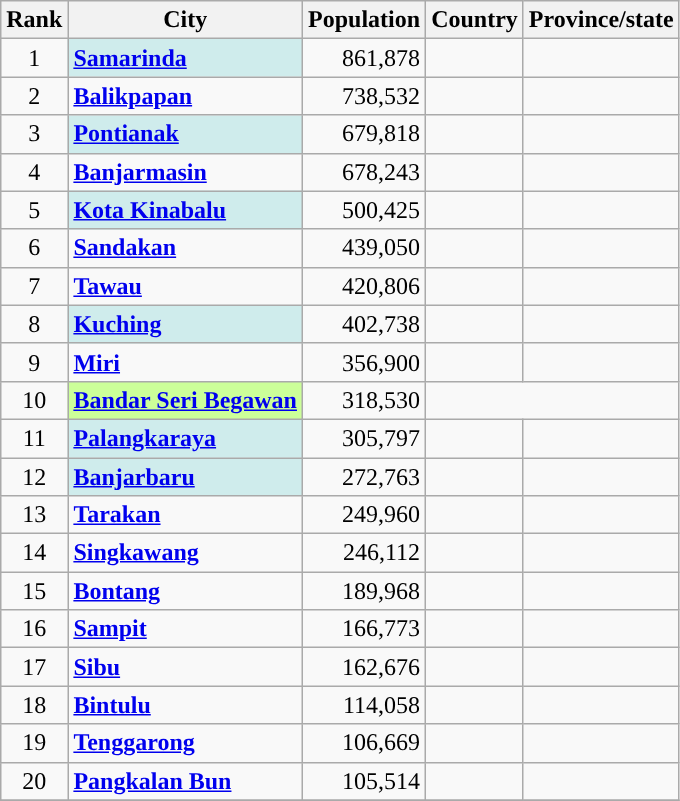<table class="sortable wikitable">
<tr>
<th>Rank</th>
<th>City</th>
<th>Population</th>
<th>Country</th>
<th>Province/state</th>
</tr>
<tr>
<td style="text-align:center;">1</td>
<td style="text-align:left;background-color:#cfecec"><strong><a href='#'>Samarinda</a></strong></td>
<td style="text-align:right;">861,878</td>
<td></td>
<td></td>
</tr>
<tr>
<td style="text-align:center;">2</td>
<td style="text-align:left;"><strong><a href='#'>Balikpapan</a></strong></td>
<td style="text-align:right;">738,532</td>
<td></td>
<td></td>
</tr>
<tr>
<td style="text-align:center;">3</td>
<td style="text-align:left;background-color:#cfecec"><strong><a href='#'>Pontianak</a></strong></td>
<td style="text-align:right;">679,818</td>
<td></td>
<td></td>
</tr>
<tr>
<td style="text-align:center;">4</td>
<td style="text-align:left;"><strong><a href='#'>Banjarmasin</a></strong></td>
<td style="text-align:right;">678,243</td>
<td></td>
<td></td>
</tr>
<tr>
<td style="text-align:center;">5</td>
<td style="text-align:left;background-color:#cfecec"><strong><a href='#'>Kota Kinabalu</a></strong></td>
<td style="text-align:right;">500,425</td>
<td></td>
<td></td>
</tr>
<tr>
<td style="text-align:center;">6</td>
<td style="text-align:left;"><strong><a href='#'>Sandakan</a></strong></td>
<td style="text-align:right;">439,050</td>
<td></td>
<td></td>
</tr>
<tr>
<td style="text-align:center;">7</td>
<td style="text-align:left;"><strong><a href='#'>Tawau</a></strong></td>
<td style="text-align:right;">420,806</td>
<td></td>
<td></td>
</tr>
<tr>
<td style="text-align:center;">8</td>
<td style="text-align:left;background-color:#cfecec"><strong><a href='#'>Kuching</a></strong></td>
<td style="text-align:right;">402,738</td>
<td></td>
<td></td>
</tr>
<tr>
<td style="text-align:center;">9</td>
<td style="text-align:left;"><strong><a href='#'>Miri</a></strong></td>
<td style="text-align:right;">356,900</td>
<td></td>
<td></td>
</tr>
<tr>
<td style="text-align:center;">10</td>
<td style="text-align:left;background-color:#ccff99""><strong><a href='#'>Bandar Seri Begawan</a></strong></td>
<td style="text-align:right;">318,530</td>
<td scope="col" colspan="2"></td>
</tr>
<tr>
<td style="text-align:center;">11</td>
<td style="text-align:left;background-color:#cfecec"><strong><a href='#'>Palangkaraya</a></strong></td>
<td style="text-align:right;">305,797</td>
<td></td>
<td></td>
</tr>
<tr>
<td style="text-align:center;">12</td>
<td style="text-align:left;background-color:#cfecec"><strong><a href='#'>Banjarbaru</a></strong></td>
<td style="text-align:right;">272,763</td>
<td></td>
<td></td>
</tr>
<tr>
<td style="text-align:center;">13</td>
<td style="text-align:left;"><strong><a href='#'>Tarakan</a></strong></td>
<td style="text-align:right;">249,960</td>
<td></td>
<td></td>
</tr>
<tr>
<td style="text-align:center;">14</td>
<td style="text-align:left;"><strong><a href='#'>Singkawang</a></strong></td>
<td style="text-align:right;">246,112</td>
<td></td>
<td></td>
</tr>
<tr>
<td style="text-align:center;">15</td>
<td style="text-align:left;"><strong><a href='#'>Bontang</a></strong></td>
<td style="text-align:right;">189,968</td>
<td></td>
<td></td>
</tr>
<tr>
<td style="text-align:center;">16</td>
<td style="text-align:left;"><strong><a href='#'>Sampit</a></strong></td>
<td style="text-align:right;">166,773</td>
<td></td>
<td></td>
</tr>
<tr>
<td style="text-align:center;">17</td>
<td style="text-align:left;"><strong><a href='#'>Sibu</a></strong></td>
<td style="text-align:right;">162,676</td>
<td></td>
<td></td>
</tr>
<tr>
<td style="text-align:center;">18</td>
<td style="text-align:left;"><strong><a href='#'>Bintulu</a></strong></td>
<td style="text-align:right;">114,058</td>
<td></td>
<td></td>
</tr>
<tr>
<td style="text-align:center;">19</td>
<td style="text-align:left;"><strong><a href='#'>Tenggarong</a></strong></td>
<td style="text-align:right;">106,669</td>
<td></td>
<td></td>
</tr>
<tr>
<td style="text-align:center;">20</td>
<td style="text-align:left;"><strong><a href='#'>Pangkalan Bun</a></strong></td>
<td style="text-align:right;">105,514</td>
<td></td>
<td></td>
</tr>
<tr>
</tr>
</table>
